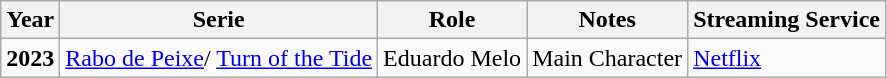<table class="wikitable">
<tr>
<th>Year</th>
<th>Serie</th>
<th>Role</th>
<th>Notes</th>
<th>Streaming Service</th>
</tr>
<tr>
<td><strong>2023</strong></td>
<td><a href='#'>Rabo de Peixe</a>/ <a href='#'>Turn of the Tide</a></td>
<td>Eduardo Melo</td>
<td>Main Character</td>
<td><a href='#'>Netflix</a></td>
</tr>
</table>
